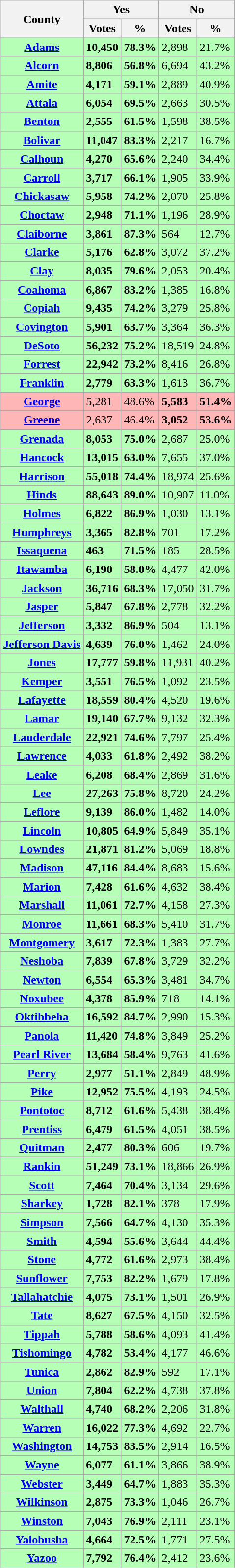<table class="wikitable sortable">
<tr>
<th rowspan="2">County</th>
<th colspan="2">Yes</th>
<th colspan="2">No</th>
</tr>
<tr>
<th>Votes</th>
<th>%</th>
<th>Votes</th>
<th>%</th>
</tr>
<tr>
<th style="background:#b6ffb6;"><a href='#'>Adams</a></th>
<td style="background:#b6ffb6;"><strong>10,450</strong></td>
<td style="background:#b6ffb6;"><strong>78.3%</strong></td>
<td style="background:#b6ffb6;">2,898</td>
<td style="background:#b6ffb6;">21.7%</td>
</tr>
<tr>
<th style="background:#b6ffb6;"><a href='#'>Alcorn</a></th>
<td style="background:#b6ffb6;"><strong>8,806</strong></td>
<td style="background:#b6ffb6;"><strong>56.8%</strong></td>
<td style="background:#b6ffb6;">6,694</td>
<td style="background:#b6ffb6;">43.2%</td>
</tr>
<tr>
<th style="background:#b6ffb6;"><a href='#'>Amite</a></th>
<td style="background:#b6ffb6;"><strong>4,171</strong></td>
<td style="background:#b6ffb6;"><strong>59.1%</strong></td>
<td style="background:#b6ffb6;">2,889</td>
<td style="background:#b6ffb6;">40.9%</td>
</tr>
<tr>
<th style="background:#b6ffb6;"><a href='#'>Attala</a></th>
<td style="background:#b6ffb6;"><strong>6,054</strong></td>
<td style="background:#b6ffb6;"><strong>69.5%</strong></td>
<td style="background:#b6ffb6;">2,663</td>
<td style="background:#b6ffb6;">30.5%</td>
</tr>
<tr>
<th style="background:#b6ffb6;"><a href='#'>Benton</a></th>
<td style="background:#b6ffb6;"><strong>2,555</strong></td>
<td style="background:#b6ffb6;"><strong>61.5%</strong></td>
<td style="background:#b6ffb6;">1,598</td>
<td style="background:#b6ffb6;">38.5%</td>
</tr>
<tr>
<th style="background:#b6ffb6;"><a href='#'>Bolivar</a></th>
<td style="background:#b6ffb6;"><strong>11,047</strong></td>
<td style="background:#b6ffb6;"><strong>83.3%</strong></td>
<td style="background:#b6ffb6;">2,217</td>
<td style="background:#b6ffb6;">16.7%</td>
</tr>
<tr>
<th style="background:#b6ffb6;"><a href='#'>Calhoun</a></th>
<td style="background:#b6ffb6;"><strong>4,270</strong></td>
<td style="background:#b6ffb6;"><strong>65.6%</strong></td>
<td style="background:#b6ffb6;">2,240</td>
<td style="background:#b6ffb6;">34.4%</td>
</tr>
<tr>
<th style="background:#b6ffb6;"><a href='#'>Carroll</a></th>
<td style="background:#b6ffb6;"><strong>3,717</strong></td>
<td style="background:#b6ffb6;"><strong>66.1%</strong></td>
<td style="background:#b6ffb6;">1,905</td>
<td style="background:#b6ffb6;">33.9%</td>
</tr>
<tr>
<th style="background:#b6ffb6;"><a href='#'>Chickasaw</a></th>
<td style="background:#b6ffb6;"><strong>5,958</strong></td>
<td style="background:#b6ffb6;"><strong>74.2%</strong></td>
<td style="background:#b6ffb6;">2,070</td>
<td style="background:#b6ffb6;">25.8%</td>
</tr>
<tr>
<th style="background:#b6ffb6;"><a href='#'>Choctaw</a></th>
<td style="background:#b6ffb6;"><strong>2,948</strong></td>
<td style="background:#b6ffb6;"><strong>71.1%</strong></td>
<td style="background:#b6ffb6;">1,196</td>
<td style="background:#b6ffb6;">28.9%</td>
</tr>
<tr>
<th style="background:#b6ffb6;"><a href='#'>Claiborne</a></th>
<td style="background:#b6ffb6;"><strong>3,861</strong></td>
<td style="background:#b6ffb6;"><strong>87.3%</strong></td>
<td style="background:#b6ffb6;">564</td>
<td style="background:#b6ffb6;">12.7%</td>
</tr>
<tr>
<th style="background:#b6ffb6;"><a href='#'>Clarke</a></th>
<td style="background:#b6ffb6;"><strong>5,176</strong></td>
<td style="background:#b6ffb6;"><strong>62.8%</strong></td>
<td style="background:#b6ffb6;">3,072</td>
<td style="background:#b6ffb6;">37.2%</td>
</tr>
<tr>
<th style="background:#b6ffb6;"><a href='#'>Clay</a></th>
<td style="background:#b6ffb6;"><strong>8,035</strong></td>
<td style="background:#b6ffb6;"><strong>79.6%</strong></td>
<td style="background:#b6ffb6;">2,053</td>
<td style="background:#b6ffb6;">20.4%</td>
</tr>
<tr>
<th style="background:#b6ffb6;"><a href='#'>Coahoma</a></th>
<td style="background:#b6ffb6;"><strong>6,867</strong></td>
<td style="background:#b6ffb6;"><strong>83.2%</strong></td>
<td style="background:#b6ffb6;">1,385</td>
<td style="background:#b6ffb6;">16.8%</td>
</tr>
<tr>
<th style="background:#b6ffb6;"><a href='#'>Copiah</a></th>
<td style="background:#b6ffb6;"><strong>9,435</strong></td>
<td style="background:#b6ffb6;"><strong>74.2%</strong></td>
<td style="background:#b6ffb6;">3,279</td>
<td style="background:#b6ffb6;">25.8%</td>
</tr>
<tr>
<th style="background:#b6ffb6;"><a href='#'>Covington</a></th>
<td style="background:#b6ffb6;"><strong>5,901</strong></td>
<td style="background:#b6ffb6;"><strong>63.7%</strong></td>
<td style="background:#b6ffb6;">3,364</td>
<td style="background:#b6ffb6;">36.3%</td>
</tr>
<tr>
<th style="background:#b6ffb6;"><a href='#'>DeSoto</a></th>
<td style="background:#b6ffb6;"><strong>56,232</strong></td>
<td style="background:#b6ffb6;"><strong>75.2%</strong></td>
<td style="background:#b6ffb6;">18,519</td>
<td style="background:#b6ffb6;">24.8%</td>
</tr>
<tr>
<th style="background:#b6ffb6;"><a href='#'>Forrest</a></th>
<td style="background:#b6ffb6;"><strong>22,942</strong></td>
<td style="background:#b6ffb6;"><strong>73.2%</strong></td>
<td style="background:#b6ffb6;">8,416</td>
<td style="background:#b6ffb6;">26.8%</td>
</tr>
<tr>
<th style="background:#b6ffb6;"><a href='#'>Franklin</a></th>
<td style="background:#b6ffb6;"><strong>2,779</strong></td>
<td style="background:#b6ffb6;"><strong>63.3%</strong></td>
<td style="background:#b6ffb6;">1,613</td>
<td style="background:#b6ffb6;">36.7%</td>
</tr>
<tr>
<th style="background:#ffb6b6;"><a href='#'>George</a></th>
<td style="background:#ffb6b6;">5,281</td>
<td style="background:#ffb6b6;">48.6%</td>
<td style="background:#ffb6b6;"><strong>5,583</strong></td>
<td style="background:#ffb6b6;"><strong>51.4%</strong></td>
</tr>
<tr>
<th style="background:#ffb6b6;"><a href='#'>Greene</a></th>
<td style="background:#ffb6b6;">2,637</td>
<td style="background:#ffb6b6;">46.4%</td>
<td style="background:#ffb6b6;"><strong>3,052</strong></td>
<td style="background:#ffb6b6;"><strong>53.6%</strong></td>
</tr>
<tr>
<th style="background:#b6ffb6;"><a href='#'>Grenada</a></th>
<td style="background:#b6ffb6;"><strong>8,053</strong></td>
<td style="background:#b6ffb6;"><strong>75.0%</strong></td>
<td style="background:#b6ffb6;">2,687</td>
<td style="background:#b6ffb6;">25.0%</td>
</tr>
<tr>
<th style="background:#b6ffb6;"><a href='#'>Hancock</a></th>
<td style="background:#b6ffb6;"><strong>13,015</strong></td>
<td style="background:#b6ffb6;"><strong>63.0%</strong></td>
<td style="background:#b6ffb6;">7,655</td>
<td style="background:#b6ffb6;">37.0%</td>
</tr>
<tr>
<th style="background:#b6ffb6;"><a href='#'>Harrison</a></th>
<td style="background:#b6ffb6;"><strong>55,018</strong></td>
<td style="background:#b6ffb6;"><strong>74.4%</strong></td>
<td style="background:#b6ffb6;">18,974</td>
<td style="background:#b6ffb6;">25.6%</td>
</tr>
<tr>
<th style="background:#b6ffb6;"><a href='#'>Hinds</a></th>
<td style="background:#b6ffb6;"><strong>88,643</strong></td>
<td style="background:#b6ffb6;"><strong>89.0%</strong></td>
<td style="background:#b6ffb6;">10,907</td>
<td style="background:#b6ffb6;">11.0%</td>
</tr>
<tr>
<th style="background:#b6ffb6;"><a href='#'>Holmes</a></th>
<td style="background:#b6ffb6;"><strong>6,822</strong></td>
<td style="background:#b6ffb6;"><strong>86.9%</strong></td>
<td style="background:#b6ffb6;">1,030</td>
<td style="background:#b6ffb6;">13.1%</td>
</tr>
<tr>
<th style="background:#b6ffb6;"><a href='#'>Humphreys</a></th>
<td style="background:#b6ffb6;"><strong>3,365</strong></td>
<td style="background:#b6ffb6;"><strong>82.8%</strong></td>
<td style="background:#b6ffb6;">701</td>
<td style="background:#b6ffb6;">17.2%</td>
</tr>
<tr>
<th style="background:#b6ffb6;"><a href='#'>Issaquena</a></th>
<td style="background:#b6ffb6;"><strong>463</strong></td>
<td style="background:#b6ffb6;"><strong>71.5%</strong></td>
<td style="background:#b6ffb6;">185</td>
<td style="background:#b6ffb6;">28.5%</td>
</tr>
<tr>
<th style="background:#b6ffb6;"><a href='#'>Itawamba</a></th>
<td style="background:#b6ffb6;"><strong>6,190</strong></td>
<td style="background:#b6ffb6;"><strong>58.0%</strong></td>
<td style="background:#b6ffb6;">4,477</td>
<td style="background:#b6ffb6;">42.0%</td>
</tr>
<tr>
<th style="background:#b6ffb6;"><a href='#'>Jackson</a></th>
<td style="background:#b6ffb6;"><strong>36,716</strong></td>
<td style="background:#b6ffb6;"><strong>68.3%</strong></td>
<td style="background:#b6ffb6;">17,050</td>
<td style="background:#b6ffb6;">31.7%</td>
</tr>
<tr>
<th style="background:#b6ffb6;"><a href='#'>Jasper</a></th>
<td style="background:#b6ffb6;"><strong>5,847</strong></td>
<td style="background:#b6ffb6;"><strong>67.8%</strong></td>
<td style="background:#b6ffb6;">2,778</td>
<td style="background:#b6ffb6;">32.2%</td>
</tr>
<tr>
<th style="background:#b6ffb6;"><a href='#'>Jefferson</a></th>
<td style="background:#b6ffb6;"><strong>3,332</strong></td>
<td style="background:#b6ffb6;"><strong>86.9%</strong></td>
<td style="background:#b6ffb6;">504</td>
<td style="background:#b6ffb6;">13.1%</td>
</tr>
<tr>
<th style="background:#b6ffb6;"><a href='#'>Jefferson Davis</a></th>
<td style="background:#b6ffb6;"><strong>4,639</strong></td>
<td style="background:#b6ffb6;"><strong>76.0%</strong></td>
<td style="background:#b6ffb6;">1,462</td>
<td style="background:#b6ffb6;">24.0%</td>
</tr>
<tr>
<th style="background:#b6ffb6;"><a href='#'>Jones</a></th>
<td style="background:#b6ffb6;"><strong>17,777</strong></td>
<td style="background:#b6ffb6;"><strong>59.8%</strong></td>
<td style="background:#b6ffb6;">11,931</td>
<td style="background:#b6ffb6;">40.2%</td>
</tr>
<tr>
<th style="background:#b6ffb6;"><a href='#'>Kemper</a></th>
<td style="background:#b6ffb6;"><strong>3,551</strong></td>
<td style="background:#b6ffb6;"><strong>76.5%</strong></td>
<td style="background:#b6ffb6;">1,092</td>
<td style="background:#b6ffb6;">23.5%</td>
</tr>
<tr>
<th style="background:#b6ffb6;"><a href='#'>Lafayette</a></th>
<td style="background:#b6ffb6;"><strong>18,559</strong></td>
<td style="background:#b6ffb6;"><strong>80.4%</strong></td>
<td style="background:#b6ffb6;">4,520</td>
<td style="background:#b6ffb6;">19.6%</td>
</tr>
<tr>
<th style="background:#b6ffb6;"><a href='#'>Lamar</a></th>
<td style="background:#b6ffb6;"><strong>19,140</strong></td>
<td style="background:#b6ffb6;"><strong>67.7%</strong></td>
<td style="background:#b6ffb6;">9,132</td>
<td style="background:#b6ffb6;">32.3%</td>
</tr>
<tr>
<th style="background:#b6ffb6;"><a href='#'>Lauderdale</a></th>
<td style="background:#b6ffb6;"><strong>22,921</strong></td>
<td style="background:#b6ffb6;"><strong>74.6%</strong></td>
<td style="background:#b6ffb6;">7,797</td>
<td style="background:#b6ffb6;">25.4%</td>
</tr>
<tr>
<th style="background:#b6ffb6;"><a href='#'>Lawrence</a></th>
<td style="background:#b6ffb6;"><strong>4,033</strong></td>
<td style="background:#b6ffb6;"><strong>61.8%</strong></td>
<td style="background:#b6ffb6;">2,492</td>
<td style="background:#b6ffb6;">38.2%</td>
</tr>
<tr>
<th style="background:#b6ffb6;"><a href='#'>Leake</a></th>
<td style="background:#b6ffb6;"><strong>6,208</strong></td>
<td style="background:#b6ffb6;"><strong>68.4%</strong></td>
<td style="background:#b6ffb6;">2,869</td>
<td style="background:#b6ffb6;">31.6%</td>
</tr>
<tr>
<th style="background:#b6ffb6;"><a href='#'>Lee</a></th>
<td style="background:#b6ffb6;"><strong>27,263</strong></td>
<td style="background:#b6ffb6;"><strong>75.8%</strong></td>
<td style="background:#b6ffb6;">8,720</td>
<td style="background:#b6ffb6;">24.2%</td>
</tr>
<tr>
<th style="background:#b6ffb6;"><a href='#'>Leflore</a></th>
<td style="background:#b6ffb6;"><strong>9,139</strong></td>
<td style="background:#b6ffb6;"><strong>86.0%</strong></td>
<td style="background:#b6ffb6;">1,482</td>
<td style="background:#b6ffb6;">14.0%</td>
</tr>
<tr>
<th style="background:#b6ffb6;"><a href='#'>Lincoln</a></th>
<td style="background:#b6ffb6;"><strong>10,805</strong></td>
<td style="background:#b6ffb6;"><strong>64.9%</strong></td>
<td style="background:#b6ffb6;">5,849</td>
<td style="background:#b6ffb6;">35.1%</td>
</tr>
<tr>
<th style="background:#b6ffb6;"><a href='#'>Lowndes</a></th>
<td style="background:#b6ffb6;"><strong>21,871</strong></td>
<td style="background:#b6ffb6;"><strong>81.2%</strong></td>
<td style="background:#b6ffb6;">5,069</td>
<td style="background:#b6ffb6;">18.8%</td>
</tr>
<tr>
<th style="background:#b6ffb6;"><a href='#'>Madison</a></th>
<td style="background:#b6ffb6;"><strong>47,116</strong></td>
<td style="background:#b6ffb6;"><strong>84.4%</strong></td>
<td style="background:#b6ffb6;">8,683</td>
<td style="background:#b6ffb6;">15.6%</td>
</tr>
<tr>
<th style="background:#b6ffb6;"><a href='#'>Marion</a></th>
<td style="background:#b6ffb6;"><strong>7,428</strong></td>
<td style="background:#b6ffb6;"><strong>61.6%</strong></td>
<td style="background:#b6ffb6;">4,632</td>
<td style="background:#b6ffb6;">38.4%</td>
</tr>
<tr>
<th style="background:#b6ffb6;"><a href='#'>Marshall</a></th>
<td style="background:#b6ffb6;"><strong>11,061</strong></td>
<td style="background:#b6ffb6;"><strong>72.7%</strong></td>
<td style="background:#b6ffb6;">4,158</td>
<td style="background:#b6ffb6;">27.3%</td>
</tr>
<tr>
<th style="background:#b6ffb6;"><a href='#'>Monroe</a></th>
<td style="background:#b6ffb6;"><strong>11,661</strong></td>
<td style="background:#b6ffb6;"><strong>68.3%</strong></td>
<td style="background:#b6ffb6;">5,410</td>
<td style="background:#b6ffb6;">31.7%</td>
</tr>
<tr>
<th style="background:#b6ffb6;"><a href='#'>Montgomery</a></th>
<td style="background:#b6ffb6;"><strong>3,617</strong></td>
<td style="background:#b6ffb6;"><strong>72.3%</strong></td>
<td style="background:#b6ffb6;">1,383</td>
<td style="background:#b6ffb6;">27.7%</td>
</tr>
<tr>
<th style="background:#b6ffb6;"><a href='#'>Neshoba</a></th>
<td style="background:#b6ffb6;"><strong>7,839</strong></td>
<td style="background:#b6ffb6;"><strong>67.8%</strong></td>
<td style="background:#b6ffb6;">3,729</td>
<td style="background:#b6ffb6;">32.2%</td>
</tr>
<tr>
<th style="background:#b6ffb6;"><a href='#'>Newton</a></th>
<td style="background:#b6ffb6;"><strong>6,554</strong></td>
<td style="background:#b6ffb6;"><strong>65.3%</strong></td>
<td style="background:#b6ffb6;">3,481</td>
<td style="background:#b6ffb6;">34.7%</td>
</tr>
<tr>
<th style="background:#b6ffb6;"><a href='#'>Noxubee</a></th>
<td style="background:#b6ffb6;"><strong>4,378</strong></td>
<td style="background:#b6ffb6;"><strong>85.9%</strong></td>
<td style="background:#b6ffb6;">718</td>
<td style="background:#b6ffb6;">14.1%</td>
</tr>
<tr>
<th style="background:#b6ffb6;"><a href='#'>Oktibbeha</a></th>
<td style="background:#b6ffb6;"><strong>16,592</strong></td>
<td style="background:#b6ffb6;"><strong>84.7%</strong></td>
<td style="background:#b6ffb6;">2,990</td>
<td style="background:#b6ffb6;">15.3%</td>
</tr>
<tr>
<th style="background:#b6ffb6;"><a href='#'>Panola</a></th>
<td style="background:#b6ffb6;"><strong>11,420</strong></td>
<td style="background:#b6ffb6;"><strong>74.8%</strong></td>
<td style="background:#b6ffb6;">3,849</td>
<td style="background:#b6ffb6;">25.2%</td>
</tr>
<tr>
<th style="background:#b6ffb6;"><a href='#'>Pearl River</a></th>
<td style="background:#b6ffb6;"><strong>13,684</strong></td>
<td style="background:#b6ffb6;"><strong>58.4%</strong></td>
<td style="background:#b6ffb6;">9,763</td>
<td style="background:#b6ffb6;">41.6%</td>
</tr>
<tr>
<th style="background:#b6ffb6;"><a href='#'>Perry</a></th>
<td style="background:#b6ffb6;"><strong>2,977</strong></td>
<td style="background:#b6ffb6;"><strong>51.1%</strong></td>
<td style="background:#b6ffb6;">2,849</td>
<td style="background:#b6ffb6;">48.9%</td>
</tr>
<tr>
<th style="background:#b6ffb6;"><a href='#'>Pike</a></th>
<td style="background:#b6ffb6;"><strong>12,952</strong></td>
<td style="background:#b6ffb6;"><strong>75.5%</strong></td>
<td style="background:#b6ffb6;">4,193</td>
<td style="background:#b6ffb6;">24.5%</td>
</tr>
<tr>
<th style="background:#b6ffb6;"><a href='#'>Pontotoc</a></th>
<td style="background:#b6ffb6;"><strong>8,712</strong></td>
<td style="background:#b6ffb6;"><strong>61.6%</strong></td>
<td style="background:#b6ffb6;">5,438</td>
<td style="background:#b6ffb6;">38.4%</td>
</tr>
<tr>
<th style="background:#b6ffb6;"><a href='#'>Prentiss</a></th>
<td style="background:#b6ffb6;"><strong>6,479</strong></td>
<td style="background:#b6ffb6;"><strong>61.5%</strong></td>
<td style="background:#b6ffb6;">4,051</td>
<td style="background:#b6ffb6;">38.5%</td>
</tr>
<tr>
<th style="background:#b6ffb6;"><a href='#'>Quitman</a></th>
<td style="background:#b6ffb6;"><strong>2,477</strong></td>
<td style="background:#b6ffb6;"><strong>80.3%</strong></td>
<td style="background:#b6ffb6;">606</td>
<td style="background:#b6ffb6;">19.7%</td>
</tr>
<tr>
<th style="background:#b6ffb6;"><a href='#'>Rankin</a></th>
<td style="background:#b6ffb6;"><strong>51,249</strong></td>
<td style="background:#b6ffb6;"><strong>73.1%</strong></td>
<td style="background:#b6ffb6;">18,866</td>
<td style="background:#b6ffb6;">26.9%</td>
</tr>
<tr>
<th style="background:#b6ffb6;"><a href='#'>Scott</a></th>
<td style="background:#b6ffb6;"><strong>7,464</strong></td>
<td style="background:#b6ffb6;"><strong>70.4%</strong></td>
<td style="background:#b6ffb6;">3,134</td>
<td style="background:#b6ffb6;">29.6%</td>
</tr>
<tr>
<th style="background:#b6ffb6;"><a href='#'>Sharkey</a></th>
<td style="background:#b6ffb6;"><strong>1,728</strong></td>
<td style="background:#b6ffb6;"><strong>82.1%</strong></td>
<td style="background:#b6ffb6;">378</td>
<td style="background:#b6ffb6;">17.9%</td>
</tr>
<tr>
<th style="background:#b6ffb6;"><a href='#'>Simpson</a></th>
<td style="background:#b6ffb6;"><strong>7,566</strong></td>
<td style="background:#b6ffb6;"><strong>64.7%</strong></td>
<td style="background:#b6ffb6;">4,130</td>
<td style="background:#b6ffb6;">35.3%</td>
</tr>
<tr>
<th style="background:#b6ffb6;"><a href='#'>Smith</a></th>
<td style="background:#b6ffb6;"><strong>4,594</strong></td>
<td style="background:#b6ffb6;"><strong>55.6%</strong></td>
<td style="background:#b6ffb6;">3,644</td>
<td style="background:#b6ffb6;">44.4%</td>
</tr>
<tr>
<th style="background:#b6ffb6;"><a href='#'>Stone</a></th>
<td style="background:#b6ffb6;"><strong>4,772</strong></td>
<td style="background:#b6ffb6;"><strong>61.6%</strong></td>
<td style="background:#b6ffb6;">2,973</td>
<td style="background:#b6ffb6;">38.4%</td>
</tr>
<tr>
<th style="background:#b6ffb6;"><a href='#'>Sunflower</a></th>
<td style="background:#b6ffb6;"><strong>7,753</strong></td>
<td style="background:#b6ffb6;"><strong>82.2%</strong></td>
<td style="background:#b6ffb6;">1,679</td>
<td style="background:#b6ffb6;">17.8%</td>
</tr>
<tr>
<th style="background:#b6ffb6;"><a href='#'>Tallahatchie</a></th>
<td style="background:#b6ffb6;"><strong>4,075</strong></td>
<td style="background:#b6ffb6;"><strong>73.1%</strong></td>
<td style="background:#b6ffb6;">1,501</td>
<td style="background:#b6ffb6;">26.9%</td>
</tr>
<tr>
<th style="background:#b6ffb6;"><a href='#'>Tate</a></th>
<td style="background:#b6ffb6;"><strong>8,627</strong></td>
<td style="background:#b6ffb6;"><strong>67.5%</strong></td>
<td style="background:#b6ffb6;">4,150</td>
<td style="background:#b6ffb6;">32.5%</td>
</tr>
<tr>
<th style="background:#b6ffb6;"><a href='#'>Tippah</a></th>
<td style="background:#b6ffb6;"><strong>5,788</strong></td>
<td style="background:#b6ffb6;"><strong>58.6%</strong></td>
<td style="background:#b6ffb6;">4,093</td>
<td style="background:#b6ffb6;">41.4%</td>
</tr>
<tr>
<th style="background:#b6ffb6;"><a href='#'>Tishomingo</a></th>
<td style="background:#b6ffb6;"><strong>4,782</strong></td>
<td style="background:#b6ffb6;"><strong>53.4%</strong></td>
<td style="background:#b6ffb6;">4,177</td>
<td style="background:#b6ffb6;">46.6%</td>
</tr>
<tr>
<th style="background:#b6ffb6;"><a href='#'>Tunica</a></th>
<td style="background:#b6ffb6;"><strong>2,862</strong></td>
<td style="background:#b6ffb6;"><strong>82.9%</strong></td>
<td style="background:#b6ffb6;">592</td>
<td style="background:#b6ffb6;">17.1%</td>
</tr>
<tr>
<th style="background:#b6ffb6;"><a href='#'>Union</a></th>
<td style="background:#b6ffb6;"><strong>7,804</strong></td>
<td style="background:#b6ffb6;"><strong>62.2%</strong></td>
<td style="background:#b6ffb6;">4,738</td>
<td style="background:#b6ffb6;">37.8%</td>
</tr>
<tr>
<th style="background:#b6ffb6;"><a href='#'>Walthall</a></th>
<td style="background:#b6ffb6;"><strong>4,740</strong></td>
<td style="background:#b6ffb6;"><strong>68.2%</strong></td>
<td style="background:#b6ffb6;">2,206</td>
<td style="background:#b6ffb6;">31.8%</td>
</tr>
<tr>
<th style="background:#b6ffb6;"><a href='#'>Warren</a></th>
<td style="background:#b6ffb6;"><strong>16,022</strong></td>
<td style="background:#b6ffb6;"><strong>77.3%</strong></td>
<td style="background:#b6ffb6;">4,692</td>
<td style="background:#b6ffb6;">22.7%</td>
</tr>
<tr>
<th style="background:#b6ffb6;"><a href='#'>Washington</a></th>
<td style="background:#b6ffb6;"><strong>14,753</strong></td>
<td style="background:#b6ffb6;"><strong>83.5%</strong></td>
<td style="background:#b6ffb6;">2,914</td>
<td style="background:#b6ffb6;">16.5%</td>
</tr>
<tr>
<th style="background:#b6ffb6;"><a href='#'>Wayne</a></th>
<td style="background:#b6ffb6;"><strong>6,077</strong></td>
<td style="background:#b6ffb6;"><strong>61.1%</strong></td>
<td style="background:#b6ffb6;">3,866</td>
<td style="background:#b6ffb6;">38.9%</td>
</tr>
<tr>
<th style="background:#b6ffb6;"><a href='#'>Webster</a></th>
<td style="background:#b6ffb6;"><strong>3,449</strong></td>
<td style="background:#b6ffb6;"><strong>64.7%</strong></td>
<td style="background:#b6ffb6;">1,883</td>
<td style="background:#b6ffb6;">35.3%</td>
</tr>
<tr>
<th style="background:#b6ffb6;"><a href='#'>Wilkinson</a></th>
<td style="background:#b6ffb6;"><strong>2,875</strong></td>
<td style="background:#b6ffb6;"><strong>73.3%</strong></td>
<td style="background:#b6ffb6;">1,046</td>
<td style="background:#b6ffb6;">26.7%</td>
</tr>
<tr>
<th style="background:#b6ffb6;"><a href='#'>Winston</a></th>
<td style="background:#b6ffb6;"><strong>7,043</strong></td>
<td style="background:#b6ffb6;"><strong>76.9%</strong></td>
<td style="background:#b6ffb6;">2,111</td>
<td style="background:#b6ffb6;">23.1%</td>
</tr>
<tr>
<th style="background:#b6ffb6;"><a href='#'>Yalobusha</a></th>
<td style="background:#b6ffb6;"><strong>4,664</strong></td>
<td style="background:#b6ffb6;"><strong>72.5%</strong></td>
<td style="background:#b6ffb6;">1,771</td>
<td style="background:#b6ffb6;">27.5%</td>
</tr>
<tr>
<th style="background:#b6ffb6;"><a href='#'>Yazoo</a></th>
<td style="background:#b6ffb6;"><strong>7,792</strong></td>
<td style="background:#b6ffb6;"><strong>76.4%</strong></td>
<td style="background:#b6ffb6;">2,412</td>
<td style="background:#b6ffb6;">23.6%</td>
</tr>
</table>
